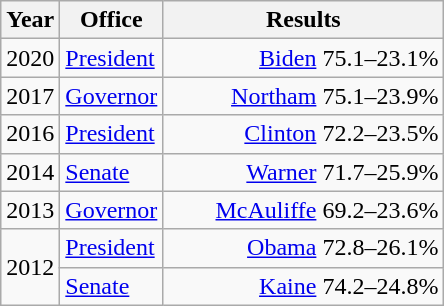<table class=wikitable>
<tr>
<th width="30">Year</th>
<th width="60">Office</th>
<th width="180">Results</th>
</tr>
<tr>
<td>2020</td>
<td><a href='#'>President</a></td>
<td align="right" ><a href='#'>Biden</a> 75.1–23.1%</td>
</tr>
<tr>
<td>2017</td>
<td><a href='#'>Governor</a></td>
<td align="right" ><a href='#'>Northam</a> 75.1–23.9%</td>
</tr>
<tr>
<td>2016</td>
<td><a href='#'>President</a></td>
<td align="right" ><a href='#'>Clinton</a> 72.2–23.5%</td>
</tr>
<tr>
<td>2014</td>
<td><a href='#'>Senate</a></td>
<td align="right" ><a href='#'>Warner</a> 71.7–25.9%</td>
</tr>
<tr>
<td>2013</td>
<td><a href='#'>Governor</a></td>
<td align="right" ><a href='#'>McAuliffe</a> 69.2–23.6%</td>
</tr>
<tr>
<td rowspan="2">2012</td>
<td><a href='#'>President</a></td>
<td align="right" ><a href='#'>Obama</a> 72.8–26.1%</td>
</tr>
<tr>
<td><a href='#'>Senate</a></td>
<td align="right" ><a href='#'>Kaine</a> 74.2–24.8%</td>
</tr>
</table>
